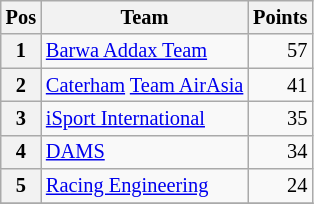<table class="wikitable" style="font-size: 85%;">
<tr>
<th>Pos</th>
<th>Team</th>
<th>Points</th>
</tr>
<tr>
<th>1</th>
<td> <a href='#'>Barwa Addax Team</a></td>
<td align=right>57</td>
</tr>
<tr>
<th>2</th>
<td> <a href='#'>Caterham</a> <a href='#'>Team AirAsia</a></td>
<td align=right>41</td>
</tr>
<tr>
<th>3</th>
<td> <a href='#'>iSport International</a></td>
<td align=right>35</td>
</tr>
<tr>
<th>4</th>
<td> <a href='#'>DAMS</a></td>
<td align=right>34</td>
</tr>
<tr>
<th>5</th>
<td> <a href='#'>Racing Engineering</a></td>
<td align=right>24</td>
</tr>
<tr>
</tr>
</table>
